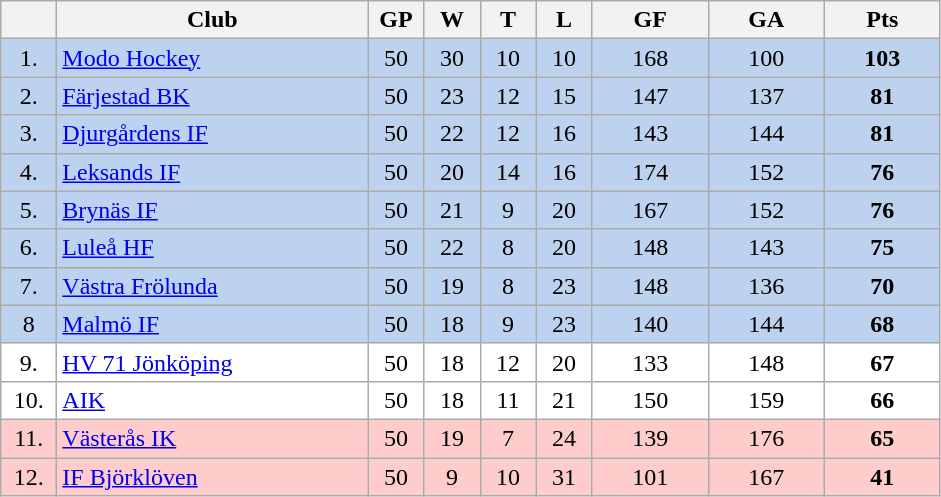<table class="wikitable">
<tr>
<th width="30"></th>
<th width="200">Club</th>
<th width="30">GP</th>
<th width="30">W</th>
<th width="30">T</th>
<th width="30">L</th>
<th width="70">GF</th>
<th width="70">GA</th>
<th width="70">Pts</th>
</tr>
<tr bgcolor="#BCD2EE" align="center">
<td>1.</td>
<td align="left"><a href='#'>Modo Hockey</a></td>
<td>50</td>
<td>30</td>
<td>10</td>
<td>10</td>
<td>168</td>
<td>100</td>
<td><strong>103</strong></td>
</tr>
<tr bgcolor="#BCD2EE" align="center">
<td>2.</td>
<td align="left"><a href='#'>Färjestad BK</a></td>
<td>50</td>
<td>23</td>
<td>12</td>
<td>15</td>
<td>147</td>
<td>137</td>
<td><strong>81</strong></td>
</tr>
<tr bgcolor="#BCD2EE" align="center">
<td>3.</td>
<td align="left"><a href='#'>Djurgårdens IF</a></td>
<td>50</td>
<td>22</td>
<td>12</td>
<td>16</td>
<td>143</td>
<td>144</td>
<td><strong>81</strong></td>
</tr>
<tr bgcolor="#BCD2EE" align="center">
<td>4.</td>
<td align="left"><a href='#'>Leksands IF</a></td>
<td>50</td>
<td>20</td>
<td>14</td>
<td>16</td>
<td>174</td>
<td>152</td>
<td><strong>76</strong></td>
</tr>
<tr bgcolor="#BCD2EE" align="center">
<td>5.</td>
<td align="left"><a href='#'>Brynäs IF</a></td>
<td>50</td>
<td>21</td>
<td>9</td>
<td>20</td>
<td>167</td>
<td>152</td>
<td><strong>76</strong></td>
</tr>
<tr bgcolor="#BCD2EE" align="center">
<td>6.</td>
<td align="left"><a href='#'>Luleå HF</a></td>
<td>50</td>
<td>22</td>
<td>8</td>
<td>20</td>
<td>148</td>
<td>143</td>
<td><strong>75</strong></td>
</tr>
<tr bgcolor="#BCD2EE" align="center">
<td>7.</td>
<td align="left"><a href='#'>Västra Frölunda</a></td>
<td>50</td>
<td>19</td>
<td>8</td>
<td>23</td>
<td>148</td>
<td>136</td>
<td><strong>70</strong></td>
</tr>
<tr bgcolor="#BCD2EE" align="center">
<td>8</td>
<td align="left"><a href='#'>Malmö IF</a></td>
<td>50</td>
<td>18</td>
<td>9</td>
<td>23</td>
<td>140</td>
<td>144</td>
<td><strong>68</strong></td>
</tr>
<tr bgcolor="#FFFFFF" align="center">
<td>9.</td>
<td align="left"><a href='#'>HV 71 Jönköping</a></td>
<td>50</td>
<td>18</td>
<td>12</td>
<td>20</td>
<td>133</td>
<td>148</td>
<td><strong>67</strong></td>
</tr>
<tr bgcolor="#FFFFFF" align="center">
<td>10.</td>
<td align="left"><a href='#'>AIK</a></td>
<td>50</td>
<td>18</td>
<td>11</td>
<td>21</td>
<td>150</td>
<td>159</td>
<td><strong>66</strong></td>
</tr>
<tr bgcolor="#ffcccc" align="center">
<td>11.</td>
<td align="left"><a href='#'>Västerås IK</a></td>
<td>50</td>
<td>19</td>
<td>7</td>
<td>24</td>
<td>139</td>
<td>176</td>
<td><strong>65</strong></td>
</tr>
<tr bgcolor="#ffcccc" align="center">
<td>12.</td>
<td align="left"><a href='#'>IF Björklöven</a></td>
<td>50</td>
<td>9</td>
<td>10</td>
<td>31</td>
<td>101</td>
<td>167</td>
<td><strong>41</strong></td>
</tr>
</table>
